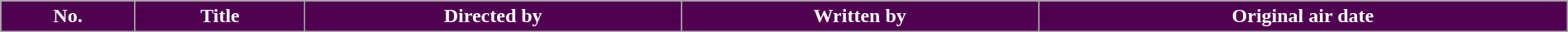<table class="wikitable plainrowheaders" style="width:100%; style="background:#fff;">
<tr style="color:#FFFFFF">
<th style="background:#500050;" width:20px">No.</th>
<th style="background:#500050;">Title</th>
<th style="background:#500050;">Directed by</th>
<th style="background:#500050;">Written by</th>
<th style="background:#500050;" width:135px">Original air date<br>
























</th>
</tr>
</table>
